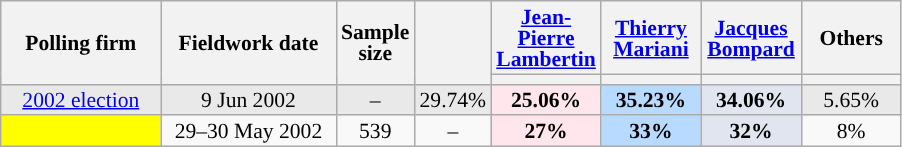<table class="wikitable sortable" style="text-align:center;font-size:90%;line-height:14px;">
<tr style="height:40px;">
<th style="width:100px;" rowspan="2">Polling firm</th>
<th style="width:110px;" rowspan="2">Fieldwork date</th>
<th style="width:35px;" rowspan="2">Sample<br>size</th>
<th style="width:30px;" rowspan="2"></th>
<th class="unsortable" style="width:60px;"><a href='#'>Jean-Pierre Lambertin</a><br></th>
<th class="unsortable" style="width:60px;"><a href='#'>Thierry Mariani</a><br></th>
<th class="unsortable" style="width:60px;"><a href='#'>Jacques Bompard</a><br></th>
<th class="unsortable" style="width:60px;">Others</th>
</tr>
<tr>
<th style="background:"></th>
<th style="background:"></th>
<th style="background:"></th>
<th style="background:"></th>
</tr>
<tr style="background:#E9E9E9;">
<td><a href='#'>2002 election</a></td>
<td data-sort-value="2002-06-09">9 Jun 2002</td>
<td>–</td>
<td>29.74%</td>
<td style="background:#FFE6EC;"><strong>25.06%</strong></td>
<td style="background:#B9DAFF;"><strong>35.23%</strong></td>
<td style="background:#E0E5F0;"><strong>34.06%</strong></td>
<td>5.65%</td>
</tr>
<tr>
<td style="background:yellow;"></td>
<td data-sort-value="2002-05-30">29–30 May 2002</td>
<td>539</td>
<td>–</td>
<td style="background:#FFE6EC;"><strong>27%</strong></td>
<td style="background:#B9DAFF;"><strong>33%</strong></td>
<td style="background:#E0E5F0;"><strong>32%</strong></td>
<td>8%</td>
</tr>
</table>
